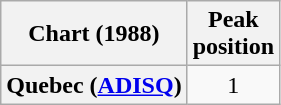<table class="wikitable plainrowheaders" style="text-align:center">
<tr>
<th scope="col">Chart (1988)</th>
<th scope="col">Peak<br>position</th>
</tr>
<tr>
<th scope="row">Quebec (<a href='#'>ADISQ</a>)</th>
<td>1</td>
</tr>
</table>
